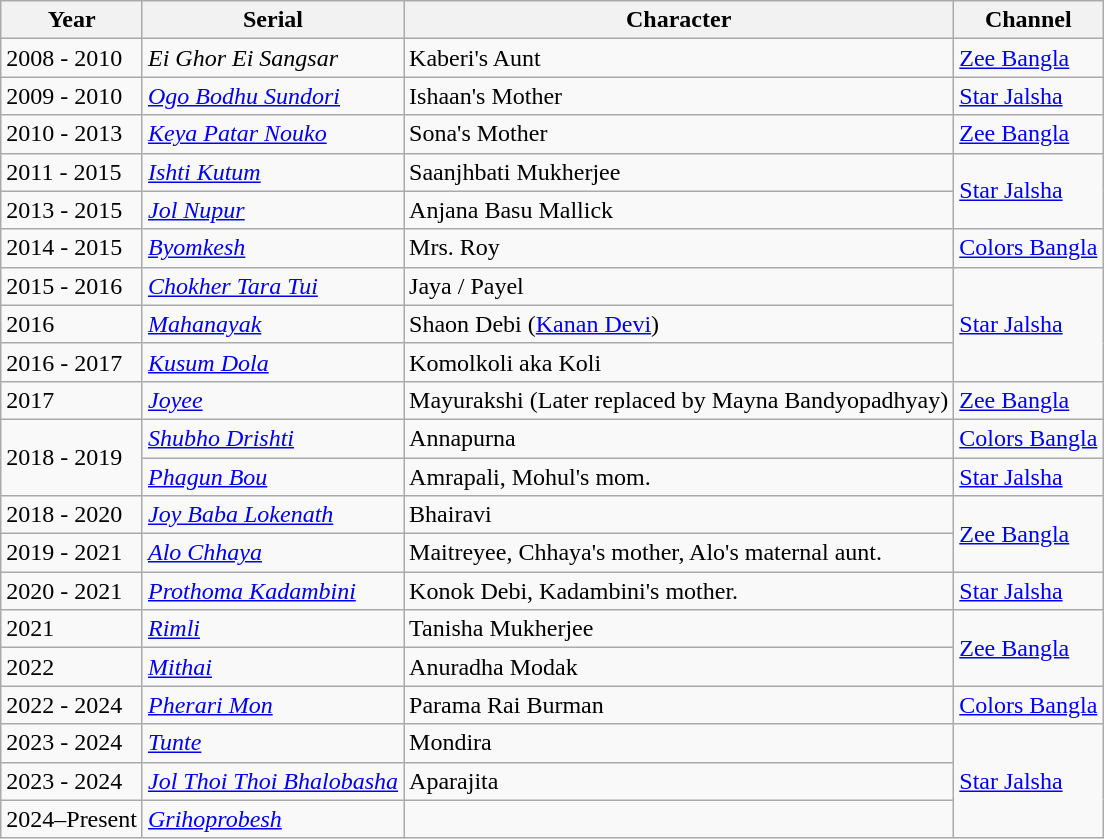<table class="wikitable sortable">
<tr>
<th>Year</th>
<th>Serial</th>
<th>Character</th>
<th>Channel</th>
</tr>
<tr>
<td>2008 - 2010</td>
<td><em>Ei Ghor Ei Sangsar</em></td>
<td>Kaberi's Aunt</td>
<td><a href='#'>Zee Bangla</a></td>
</tr>
<tr>
<td>2009 - 2010</td>
<td><a href='#'><em>Ogo Bodhu Sundori</em></a></td>
<td>Ishaan's Mother</td>
<td><a href='#'>Star Jalsha</a></td>
</tr>
<tr>
<td>2010 - 2013</td>
<td><em><a href='#'>Keya Patar Nouko</a></em></td>
<td>Sona's Mother</td>
<td><a href='#'>Zee Bangla</a></td>
</tr>
<tr>
<td>2011 - 2015</td>
<td><em><a href='#'>Ishti Kutum</a></em></td>
<td>Saanjhbati Mukherjee</td>
<td rowspan="2"><a href='#'>Star Jalsha</a></td>
</tr>
<tr>
<td>2013 - 2015</td>
<td><em><a href='#'>Jol Nupur</a></em></td>
<td>Anjana Basu Mallick</td>
</tr>
<tr>
<td>2014 - 2015</td>
<td><em><a href='#'>Byomkesh</a></em></td>
<td>Mrs. Roy</td>
<td><a href='#'>Colors Bangla</a></td>
</tr>
<tr>
<td>2015 - 2016</td>
<td><em><a href='#'>Chokher Tara Tui</a></em></td>
<td>Jaya / Payel</td>
<td rowspan="3"><a href='#'>Star Jalsha</a></td>
</tr>
<tr>
<td>2016</td>
<td><em><a href='#'>Mahanayak</a></em></td>
<td>Shaon Debi (<a href='#'>Kanan Devi</a>)</td>
</tr>
<tr>
<td>2016 - 2017</td>
<td><em><a href='#'>Kusum Dola</a></em></td>
<td>Komolkoli aka Koli</td>
</tr>
<tr>
<td>2017</td>
<td><em><a href='#'>Joyee</a></em></td>
<td>Mayurakshi (Later replaced by Mayna Bandyopadhyay)</td>
<td><a href='#'>Zee Bangla</a></td>
</tr>
<tr>
<td rowspan="2">2018 - 2019</td>
<td><em><a href='#'>Shubho Drishti</a></em></td>
<td>Annapurna</td>
<td><a href='#'>Colors Bangla</a></td>
</tr>
<tr>
<td><em><a href='#'>Phagun Bou</a></em></td>
<td>Amrapali, Mohul's mom.</td>
<td><a href='#'>Star Jalsha</a></td>
</tr>
<tr>
<td>2018 - 2020</td>
<td><em><a href='#'>Joy Baba Lokenath</a></em></td>
<td>Bhairavi</td>
<td rowspan="2"><a href='#'>Zee Bangla</a></td>
</tr>
<tr>
<td>2019 - 2021</td>
<td><em><a href='#'>Alo Chhaya</a></em></td>
<td>Maitreyee, Chhaya's mother, Alo's maternal aunt.</td>
</tr>
<tr>
<td>2020 - 2021</td>
<td><em><a href='#'>Prothoma Kadambini</a></em></td>
<td>Konok Debi, Kadambini's mother.</td>
<td><a href='#'>Star Jalsha</a></td>
</tr>
<tr>
<td>2021</td>
<td><em><a href='#'>Rimli</a></em></td>
<td>Tanisha Mukherjee</td>
<td rowspan=2><a href='#'>Zee Bangla</a></td>
</tr>
<tr>
<td>2022</td>
<td><em><a href='#'>Mithai</a></em></td>
<td>Anuradha Modak</td>
</tr>
<tr>
<td>2022 - 2024</td>
<td><em><a href='#'>Pherari Mon</a></em></td>
<td>Parama Rai Burman</td>
<td><a href='#'>Colors Bangla</a></td>
</tr>
<tr>
<td>2023 - 2024</td>
<td><em><a href='#'>Tunte</a></em></td>
<td>Mondira</td>
<td rowspan="3"><a href='#'>Star Jalsha</a></td>
</tr>
<tr>
<td>2023 - 2024</td>
<td><em><a href='#'>Jol Thoi Thoi Bhalobasha</a></em></td>
<td>Aparajita</td>
</tr>
<tr>
<td>2024–Present</td>
<td><em><a href='#'>Grihoprobesh</a></em></td>
<td></td>
</tr>
</table>
